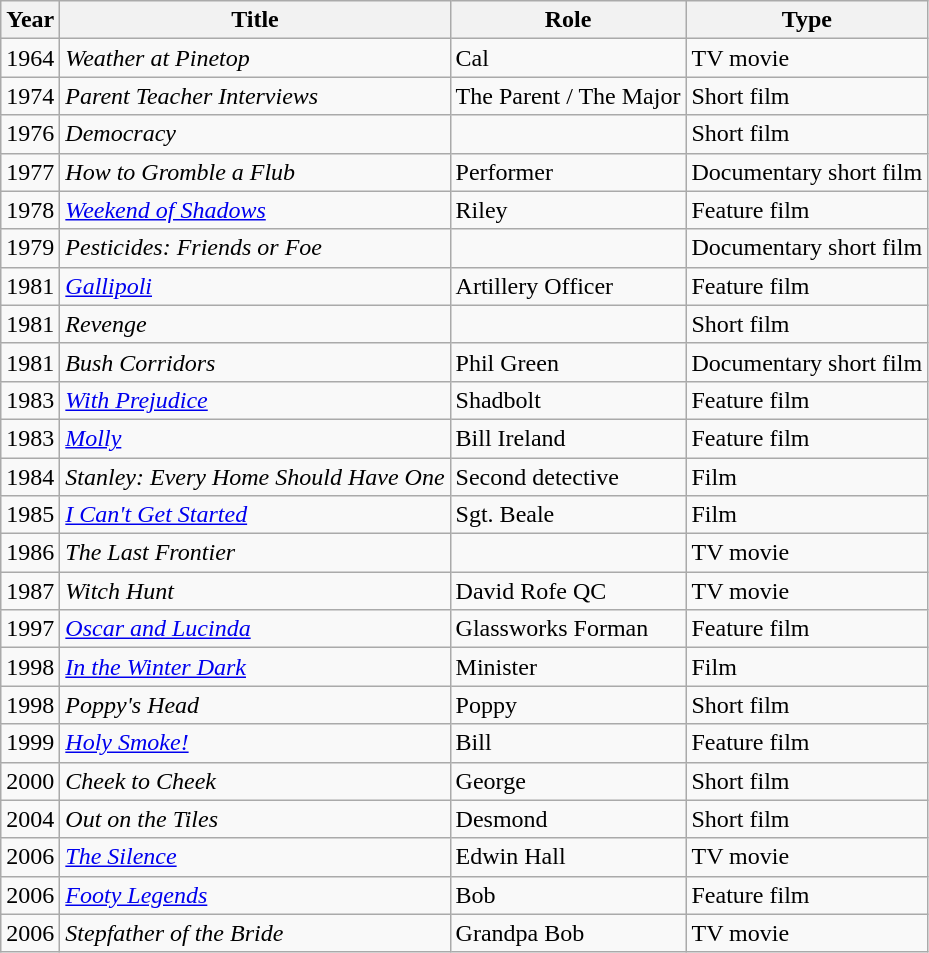<table class="wikitable">
<tr>
<th>Year</th>
<th>Title</th>
<th>Role</th>
<th>Type</th>
</tr>
<tr>
<td>1964</td>
<td><em>Weather at Pinetop</em></td>
<td>Cal</td>
<td>TV movie</td>
</tr>
<tr>
<td>1974</td>
<td><em>Parent Teacher Interviews</em></td>
<td>The Parent / The Major</td>
<td>Short film</td>
</tr>
<tr>
<td>1976</td>
<td><em>Democracy</em></td>
<td></td>
<td>Short film</td>
</tr>
<tr>
<td>1977</td>
<td><em>How to Gromble a Flub</em></td>
<td>Performer</td>
<td>Documentary short film</td>
</tr>
<tr>
<td>1978</td>
<td><em><a href='#'>Weekend of Shadows</a></em></td>
<td>Riley</td>
<td>Feature film</td>
</tr>
<tr>
<td>1979</td>
<td><em>Pesticides: Friends or Foe</em></td>
<td></td>
<td>Documentary short film</td>
</tr>
<tr>
<td>1981</td>
<td><em><a href='#'>Gallipoli</a></em></td>
<td>Artillery Officer</td>
<td>Feature film</td>
</tr>
<tr>
<td>1981</td>
<td><em>Revenge</em></td>
<td></td>
<td>Short film</td>
</tr>
<tr>
<td>1981</td>
<td><em>Bush Corridors</em></td>
<td>Phil Green</td>
<td>Documentary short film</td>
</tr>
<tr>
<td>1983</td>
<td><em><a href='#'>With Prejudice</a></em></td>
<td>Shadbolt</td>
<td>Feature film</td>
</tr>
<tr>
<td>1983</td>
<td><em><a href='#'>Molly</a></em></td>
<td>Bill Ireland</td>
<td>Feature film</td>
</tr>
<tr>
<td>1984</td>
<td><em>Stanley: Every Home Should Have One</em></td>
<td>Second detective</td>
<td>Film</td>
</tr>
<tr>
<td>1985</td>
<td><em><a href='#'>I Can't Get Started</a></em></td>
<td>Sgt. Beale</td>
<td>Film</td>
</tr>
<tr>
<td>1986</td>
<td><em>The Last Frontier</em></td>
<td></td>
<td>TV movie</td>
</tr>
<tr>
<td>1987</td>
<td><em>Witch Hunt</em></td>
<td>David Rofe QC</td>
<td>TV movie</td>
</tr>
<tr>
<td>1997</td>
<td><em><a href='#'>Oscar and Lucinda</a></em></td>
<td>Glassworks Forman</td>
<td>Feature film</td>
</tr>
<tr>
<td>1998</td>
<td><em><a href='#'>In the Winter Dark</a></em></td>
<td>Minister</td>
<td>Film</td>
</tr>
<tr>
<td>1998</td>
<td><em>Poppy's Head</em></td>
<td>Poppy</td>
<td>Short film</td>
</tr>
<tr>
<td>1999</td>
<td><em><a href='#'>Holy Smoke!</a></em></td>
<td>Bill</td>
<td>Feature film</td>
</tr>
<tr>
<td>2000</td>
<td><em>Cheek to Cheek</em></td>
<td>George</td>
<td>Short film</td>
</tr>
<tr>
<td>2004</td>
<td><em>Out on the Tiles</em></td>
<td>Desmond</td>
<td>Short film</td>
</tr>
<tr>
<td>2006</td>
<td><em><a href='#'>The Silence</a></em></td>
<td>Edwin Hall</td>
<td>TV movie</td>
</tr>
<tr>
<td>2006</td>
<td><em><a href='#'>Footy Legends</a></em></td>
<td>Bob</td>
<td>Feature film</td>
</tr>
<tr>
<td>2006</td>
<td><em>Stepfather of the Bride</em></td>
<td>Grandpa Bob</td>
<td>TV movie</td>
</tr>
</table>
